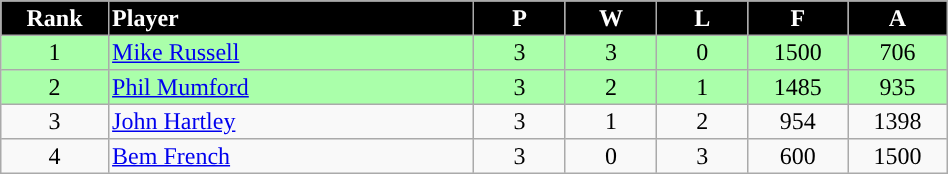<table border="2" cellpadding="2" cellspacing="0" style="margin: 0; background: #f9f9f9; border: 1px #aaa solid; border-collapse: collapse; font-size: 100%;" width=50%>
<tr>
<th bgcolor="000000" style="color:white; text-align:center" width=5%>Rank</th>
<th bgcolor="000000" style="color:white; text-align:left" width=20%>Player</th>
<th bgcolor="000000" style="color:white; text-align:center" width=5%>P</th>
<th bgcolor="000000" style="color:white; text-align:center" width=5%>W</th>
<th bgcolor="000000" style="color:white; text-align:center" width=5%>L</th>
<th bgcolor="000000" style="color:white; text-align:center" width=5%>F</th>
<th bgcolor="000000" style="color:white; text-align:center" width=5%>A</th>
</tr>
<tr>
<td style="text-align:center; background:#aaffaa">1</td>
<td style="text-align:left; background:#aaffaa"> <a href='#'>Mike Russell</a></td>
<td style="text-align:center; background:#aaffaa">3</td>
<td style="text-align:center; background:#aaffaa">3</td>
<td style="text-align:center; background:#aaffaa">0</td>
<td style="text-align:center; background:#aaffaa">1500</td>
<td style="text-align:center; background:#aaffaa">706</td>
</tr>
<tr>
<td style="text-align:center; background:#aaffaa">2</td>
<td style="text-align:left; background:#aaffaa"> <a href='#'>Phil Mumford</a></td>
<td style="text-align:center; background:#aaffaa">3</td>
<td style="text-align:center; background:#aaffaa">2</td>
<td style="text-align:center; background:#aaffaa">1</td>
<td style="text-align:center; background:#aaffaa">1485</td>
<td style="text-align:center; background:#aaffaa">935</td>
</tr>
<tr>
<td style="text-align:center">3</td>
<td style="text-align:left;"> <a href='#'>John Hartley</a></td>
<td style="text-align:center;">3</td>
<td style="text-align:center;">1</td>
<td style="text-align:center;">2</td>
<td style="text-align:center;">954</td>
<td style="text-align:center;">1398</td>
</tr>
<tr>
<td style="text-align:center">4</td>
<td style="text-align:left;"> <a href='#'>Bem French</a></td>
<td style="text-align:center;">3</td>
<td style="text-align:center;">0</td>
<td style="text-align:center;">3</td>
<td style="text-align:center;">600</td>
<td style="text-align:center;">1500</td>
</tr>
</table>
